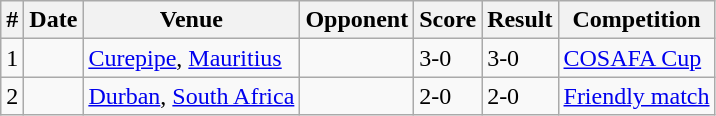<table class="wikitable">
<tr>
<th>#</th>
<th>Date</th>
<th>Venue</th>
<th>Opponent</th>
<th>Score</th>
<th>Result</th>
<th>Competition</th>
</tr>
<tr>
<td>1</td>
<td></td>
<td><a href='#'>Curepipe</a>, <a href='#'>Mauritius</a></td>
<td></td>
<td>3-0</td>
<td>3-0</td>
<td><a href='#'>COSAFA Cup</a></td>
</tr>
<tr>
<td>2</td>
<td></td>
<td><a href='#'>Durban</a>, <a href='#'>South Africa</a></td>
<td></td>
<td>2-0</td>
<td>2-0</td>
<td><a href='#'>Friendly match</a></td>
</tr>
</table>
